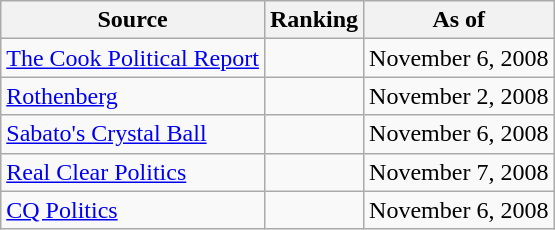<table class="wikitable" style="text-align:center">
<tr>
<th>Source</th>
<th>Ranking</th>
<th>As of</th>
</tr>
<tr>
<td align=left><a href='#'>The Cook Political Report</a></td>
<td></td>
<td>November 6, 2008</td>
</tr>
<tr>
<td align=left><a href='#'>Rothenberg</a></td>
<td></td>
<td>November 2, 2008</td>
</tr>
<tr>
<td align=left><a href='#'>Sabato's Crystal Ball</a></td>
<td></td>
<td>November 6, 2008</td>
</tr>
<tr>
<td align=left><a href='#'>Real Clear Politics</a></td>
<td></td>
<td>November 7, 2008</td>
</tr>
<tr>
<td align=left><a href='#'>CQ Politics</a></td>
<td></td>
<td>November 6, 2008</td>
</tr>
</table>
